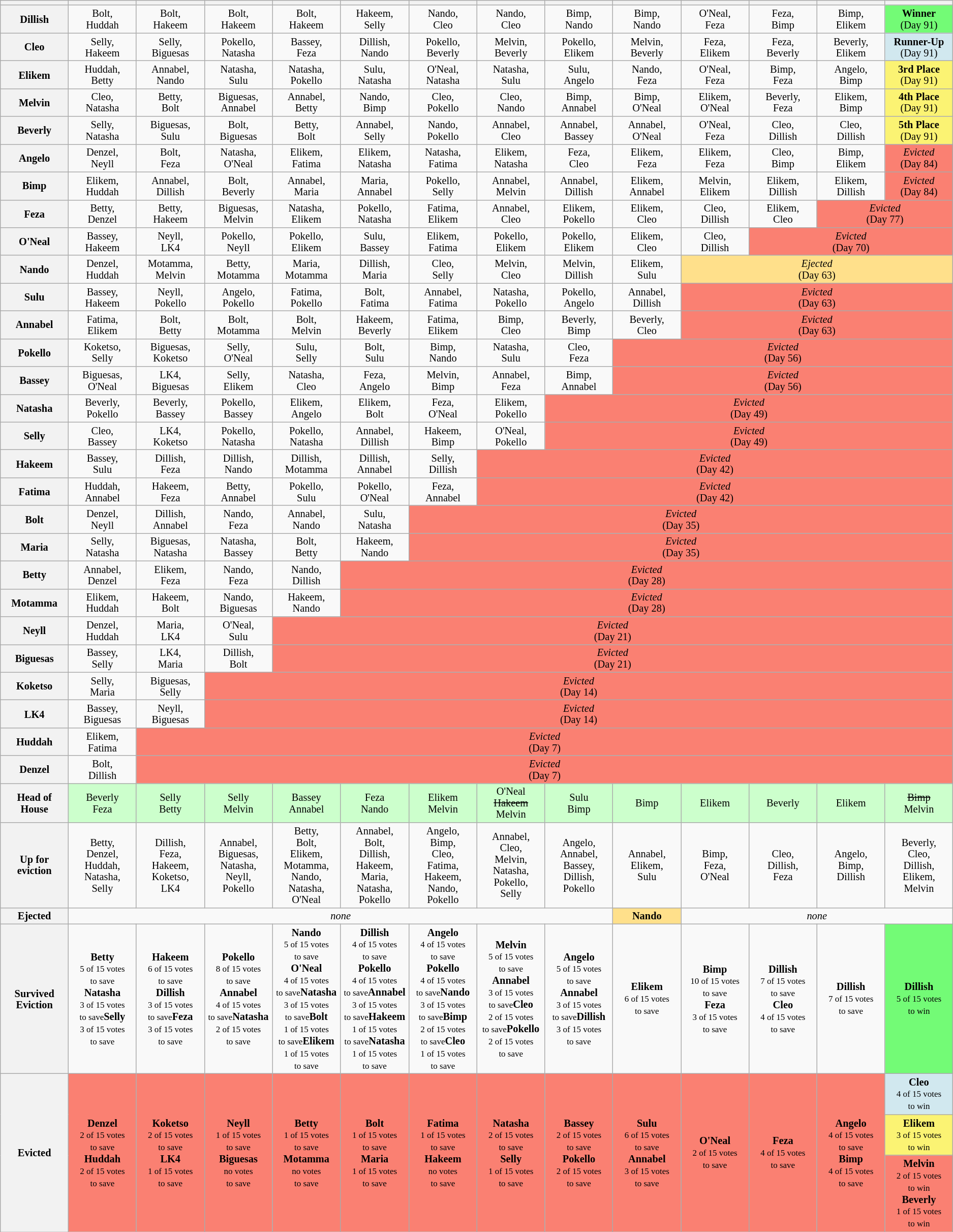<table class="wikitable" style="text-align:center; font-size:85%; line-height:15px">
<tr>
<th style="width: 6%;"></th>
<th style="width: 6%;"></th>
<th style="width: 6%;"></th>
<th style="width: 6%;"></th>
<th style="width: 6%;"></th>
<th style="width: 6%;"></th>
<th style="width: 6%;"></th>
<th style="width: 6%;"></th>
<th style="width: 6%;"></th>
<th style="width: 6%;"></th>
<th style="width: 6%;"></th>
<th style="width: 6%;"></th>
<th style="width: 6%;"></th>
<th style="width: 6%;"></th>
</tr>
<tr>
<th>Dillish</th>
<td><span>Bolt,<br>Huddah</span></td>
<td><span>Bolt,<br>Hakeem</span></td>
<td><span>Bolt,<br>Hakeem</span></td>
<td><span>Bolt,<br>Hakeem</span></td>
<td><span>Hakeem,<br>Selly</span></td>
<td><span>Nando,<br>Cleo</span></td>
<td><span>Nando,<br>Cleo</span></td>
<td><span>Bimp,<br>Nando</span></td>
<td><span>Bimp,<br>Nando</span></td>
<td><span>O'Neal,<br>Feza</span></td>
<td><span>Feza,<br>Bimp</span></td>
<td><span>Bimp,<br>Elikem</span></td>
<td style="background:#73FB76; text-align:center;"><strong>Winner</strong><br>(Day 91)</td>
</tr>
<tr>
<th>Cleo</th>
<td><span>Selly,<br>Hakeem</span></td>
<td><span>Selly,<br>Biguesas</span></td>
<td><span>Pokello,<br>Natasha</span></td>
<td><span>Bassey,<br>Feza</span></td>
<td><span>Dillish,<br>Nando</span></td>
<td><span>Pokello,<br>Beverly</span></td>
<td><span>Melvin,<br>Beverly</span></td>
<td><span>Pokello,<br>Elikem</span></td>
<td><span>Melvin,<br>Beverly</span></td>
<td><span>Feza,<br>Elikem</span></td>
<td><span>Feza,<br>Beverly</span></td>
<td><span>Beverly,<br>Elikem</span></td>
<td style="background:#D1E8EF; text-align:center;"><strong>Runner-Up</strong><br>(Day 91)</td>
</tr>
<tr>
<th>Elikem</th>
<td><span>Huddah,<br>Betty</span></td>
<td><span>Annabel,<br>Nando</span></td>
<td><span>Natasha,<br>Sulu</span></td>
<td><span>Natasha,<br>Pokello</span></td>
<td><span>Sulu,<br>Natasha</span></td>
<td><span>O'Neal,<br>Natasha</span></td>
<td><span>Natasha,<br>Sulu</span></td>
<td><span>Sulu,<br>Angelo</span></td>
<td><span>Nando,<br>Feza</span></td>
<td><span>O'Neal,<br>Feza</span></td>
<td><span>Bimp,<br>Feza</span></td>
<td><span>Angelo,<br>Bimp</span></td>
<td style="background:#FBF373; text-align:center;"><strong>3rd Place</strong><br>(Day 91)</td>
</tr>
<tr>
<th>Melvin</th>
<td><span>Cleo,<br>Natasha</span></td>
<td><span>Betty,<br>Bolt</span></td>
<td><span>Biguesas,<br>Annabel</span></td>
<td><span>Annabel,<br>Betty</span></td>
<td><span>Nando,<br>Bimp</span></td>
<td><span>Cleo,<br>Pokello</span></td>
<td><span>Cleo,<br>Nando</span></td>
<td><span>Bimp,<br>Annabel</span></td>
<td><span>Bimp,<br>O'Neal</span></td>
<td><span>Elikem,<br>O'Neal</span></td>
<td><span>Beverly,<br>Feza</span></td>
<td><span>Elikem,<br>Bimp</span></td>
<td style="background:#FBF373; text-align:center;"><strong>4th Place</strong><br>(Day 91)</td>
</tr>
<tr>
<th>Beverly</th>
<td><span>Selly,<br>Natasha</span></td>
<td><span>Biguesas,<br>Sulu</span></td>
<td><span>Bolt,<br>Biguesas</span></td>
<td><span>Betty,<br>Bolt</span></td>
<td><span>Annabel,<br>Selly</span></td>
<td><span>Nando,<br>Pokello</span></td>
<td><span>Annabel,<br>Cleo</span></td>
<td><span>Annabel,<br>Bassey</span></td>
<td><span>Annabel,<br>O'Neal</span></td>
<td><span>O'Neal,<br>Feza</span></td>
<td><span>Cleo,<br>Dillish</span></td>
<td><span>Cleo,<br>Dillish</span></td>
<td style="background:#FBF373; text-align:center;"><strong>5th Place</strong><br>(Day 91)</td>
</tr>
<tr>
<th>Angelo</th>
<td><span>Denzel,<br>Neyll</span></td>
<td><span>Bolt,<br>Feza</span></td>
<td><span>Natasha,<br>O'Neal</span></td>
<td><span>Elikem,<br>Fatima</span></td>
<td><span>Elikem,<br>Natasha</span></td>
<td><span>Natasha,<br>Fatima</span></td>
<td><span>Elikem,<br>Natasha</span></td>
<td><span>Feza,<br>Cleo</span></td>
<td><span>Elikem,<br>Feza</span></td>
<td><span>Elikem,<br>Feza</span></td>
<td><span>Cleo,<br>Bimp</span></td>
<td><span>Bimp,<br>Elikem</span></td>
<td style="background:#fa8072; text-align:center"><em>Evicted</em><br>(Day 84)</td>
</tr>
<tr>
<th>Bimp</th>
<td><span>Elikem,<br>Huddah</span></td>
<td><span>Annabel,<br>Dillish</span></td>
<td><span>Bolt,<br>Beverly</span></td>
<td><span>Annabel,<br>Maria</span></td>
<td><span>Maria,<br>Annabel</span></td>
<td><span>Pokello,<br>Selly</span></td>
<td><span>Annabel,<br>Melvin</span></td>
<td><span>Annabel,<br>Dillish</span></td>
<td><span>Elikem,<br>Annabel</span></td>
<td><span>Melvin,<br>Elikem</span></td>
<td><span>Elikem,<br>Dillish</span></td>
<td><span>Elikem,<br>Dillish</span></td>
<td style="background:#fa8072; text-align:center"><em>Evicted</em><br>(Day 84)</td>
</tr>
<tr>
<th>Feza</th>
<td><span>Betty,<br>Denzel</span></td>
<td><span>Betty,<br>Hakeem</span></td>
<td><span>Biguesas,<br>Melvin</span></td>
<td><span>Natasha,<br>Elikem</span></td>
<td><span>Pokello,<br>Natasha</span></td>
<td><span>Fatima,<br>Elikem</span></td>
<td><span>Annabel,<br>Cleo</span></td>
<td><span>Elikem,<br>Pokello</span></td>
<td><span>Elikem,<br>Cleo</span></td>
<td><span>Cleo,<br>Dillish</span></td>
<td><span>Elikem,<br>Cleo</span></td>
<td colspan=2 style="background:#fa8072; text-align:center"><em>Evicted</em><br>(Day 77)</td>
</tr>
<tr>
<th>O'Neal</th>
<td><span>Bassey,<br>Hakeem</span></td>
<td><span>Neyll,<br>LK4</span></td>
<td><span>Pokello,<br>Neyll</span></td>
<td><span>Pokello,<br>Elikem</span></td>
<td><span>Sulu,<br>Bassey</span></td>
<td><span>Elikem,<br>Fatima</span></td>
<td><span>Pokello,<br>Elikem</span></td>
<td><span>Pokello,<br>Elikem</span></td>
<td><span>Elikem,<br>Cleo</span></td>
<td><span>Cleo,<br>Dillish</span></td>
<td colspan=3 style="background:#fa8072; text-align:center"><em>Evicted</em><br>(Day 70)</td>
</tr>
<tr>
<th>Nando</th>
<td><span>Denzel,<br>Huddah</span></td>
<td><span>Motamma,<br>Melvin</span></td>
<td><span>Betty,<br>Motamma</span></td>
<td><span>Maria,<br>Motamma</span></td>
<td><span>Dillish,<br>Maria</span></td>
<td><span>Cleo,<br>Selly</span></td>
<td><span>Melvin,<br>Cleo</span></td>
<td><span>Melvin,<br>Dillish</span></td>
<td><span>Elikem,<br>Sulu</span></td>
<td colspan=4 style="background:#FFE08B; text-align:center"><em>Ejected</em><br>(Day 63)</td>
</tr>
<tr>
<th>Sulu</th>
<td><span>Bassey,<br>Hakeem</span></td>
<td><span>Neyll,<br>Pokello</span></td>
<td><span>Angelo,<br>Pokello</span></td>
<td><span>Fatima,<br>Pokello</span></td>
<td><span>Bolt,<br>Fatima</span></td>
<td><span>Annabel,<br>Fatima</span></td>
<td><span>Natasha,<br>Pokello</span></td>
<td><span>Pokello,<br>Angelo</span></td>
<td><span>Annabel,<br>Dillish</span></td>
<td colspan=4 style="background:#fa8072; text-align:center"><em>Evicted</em><br>(Day 63)</td>
</tr>
<tr>
<th>Annabel</th>
<td><span>Fatima,<br>Elikem</span></td>
<td><span>Bolt,<br>Betty</span></td>
<td><span>Bolt,<br>Motamma</span></td>
<td><span>Bolt,<br>Melvin</span></td>
<td><span>Hakeem,<br>Beverly</span></td>
<td><span>Fatima,<br>Elikem</span></td>
<td><span>Bimp,<br>Cleo</span></td>
<td><span>Beverly,<br>Bimp</span></td>
<td><span>Beverly,<br>Cleo</span></td>
<td colspan=4 style="background:#fa8072; text-align:center"><em>Evicted</em><br>(Day 63)</td>
</tr>
<tr>
<th>Pokello</th>
<td><span>Koketso,<br>Selly</span></td>
<td><span>Biguesas,<br>Koketso</span></td>
<td><span>Selly,<br>O'Neal</span></td>
<td><span>Sulu,<br>Selly</span></td>
<td><span>Bolt,<br>Sulu</span></td>
<td><span>Bimp,<br>Nando</span></td>
<td><span>Natasha,<br>Sulu</span></td>
<td><span>Cleo,<br>Feza</span></td>
<td colspan=5 style="background:#fa8072; text-align:center"><em>Evicted</em><br>(Day 56)</td>
</tr>
<tr>
<th>Bassey</th>
<td><span>Biguesas,<br>O'Neal</span></td>
<td><span>LK4,<br>Biguesas</span></td>
<td><span>Selly,<br>Elikem</span></td>
<td><span>Natasha,<br>Cleo</span></td>
<td><span>Feza,<br>Angelo</span></td>
<td><span>Melvin,<br>Bimp</span></td>
<td><span>Annabel,<br>Feza</span></td>
<td><span>Bimp,<br>Annabel</span></td>
<td colspan=5 style="background:#fa8072; text-align:center"><em>Evicted</em><br>(Day 56)</td>
</tr>
<tr>
<th>Natasha</th>
<td><span>Beverly,<br>Pokello</span></td>
<td><span>Beverly,<br>Bassey</span></td>
<td><span>Pokello,<br>Bassey</span></td>
<td><span>Elikem,<br>Angelo</span></td>
<td><span>Elikem,<br>Bolt</span></td>
<td><span>Feza,<br>O'Neal</span></td>
<td><span>Elikem,<br>Pokello</span></td>
<td colspan=6 style="background:#fa8072; text-align:center"><em>Evicted</em><br>(Day 49)</td>
</tr>
<tr>
<th>Selly</th>
<td><span>Cleo,<br>Bassey</span></td>
<td><span>LK4,<br>Koketso</span></td>
<td><span>Pokello,<br>Natasha</span></td>
<td><span>Pokello,<br>Natasha</span></td>
<td><span>Annabel,<br>Dillish</span></td>
<td><span>Hakeem,<br>Bimp</span></td>
<td><span>O'Neal,<br>Pokello</span></td>
<td colspan=6 style="background:#fa8072; text-align:center"><em>Evicted</em><br>(Day 49)</td>
</tr>
<tr>
<th>Hakeem</th>
<td><span>Bassey,<br>Sulu</span></td>
<td><span>Dillish,<br>Feza</span></td>
<td><span>Dillish,<br>Nando</span></td>
<td><span>Dillish,<br>Motamma</span></td>
<td><span>Dillish,<br>Annabel</span></td>
<td><span>Selly,<br>Dillish</span></td>
<td colspan=7 style="background:#fa8072; text-align:center"><em>Evicted</em><br>(Day 42)</td>
</tr>
<tr>
<th>Fatima</th>
<td><span>Huddah,<br>Annabel</span></td>
<td><span>Hakeem,<br>Feza</span></td>
<td><span>Betty,<br>Annabel</span></td>
<td><span>Pokello,<br>Sulu</span></td>
<td><span>Pokello,<br>O'Neal</span></td>
<td><span>Feza,<br>Annabel</span></td>
<td colspan=7 style="background:#fa8072; text-align:center"><em>Evicted</em><br>(Day 42)</td>
</tr>
<tr>
<th>Bolt</th>
<td><span>Denzel,<br>Neyll</span></td>
<td><span>Dillish,<br>Annabel</span></td>
<td><span>Nando,<br>Feza</span></td>
<td><span>Annabel,<br>Nando</span></td>
<td><span>Sulu,<br>Natasha</span></td>
<td colspan=8 style="background:#fa8072; text-align:center"><em>Evicted</em><br>(Day 35)</td>
</tr>
<tr>
<th>Maria</th>
<td><span>Selly,<br>Natasha</span></td>
<td><span>Biguesas,<br>Natasha</span></td>
<td><span>Natasha,<br>Bassey</span></td>
<td><span>Bolt,<br>Betty</span></td>
<td><span>Hakeem,<br>Nando</span></td>
<td colspan=8 style="background:#fa8072; text-align:center"><em>Evicted</em><br>(Day 35)</td>
</tr>
<tr>
<th>Betty</th>
<td><span>Annabel,<br>Denzel</span></td>
<td><span>Elikem,<br>Feza</span></td>
<td><span>Nando,<br>Feza</span></td>
<td><span>Nando,<br>Dillish</span></td>
<td colspan=9 style="background:#fa8072; text-align:center"><em>Evicted</em><br>(Day 28)</td>
</tr>
<tr>
<th>Motamma</th>
<td><span>Elikem,<br>Huddah</span></td>
<td><span>Hakeem,<br>Bolt</span></td>
<td><span>Nando,<br>Biguesas</span></td>
<td><span>Hakeem,<br>Nando</span></td>
<td colspan=9 style="background:#fa8072; text-align:center"><em>Evicted</em><br>(Day 28)</td>
</tr>
<tr>
<th>Neyll</th>
<td><span>Denzel,<br>Huddah</span></td>
<td><span>Maria,<br>LK4</span></td>
<td><span>O'Neal,<br>Sulu</span></td>
<td colspan=10 style="background:#fa8072; text-align:center"><em>Evicted</em><br>(Day 21)</td>
</tr>
<tr>
<th>Biguesas</th>
<td><span>Bassey,<br>Selly</span></td>
<td><span>LK4,<br>Maria</span></td>
<td><span>Dillish,<br>Bolt</span></td>
<td colspan=10 style="background:#fa8072; text-align:center"><em>Evicted</em><br>(Day 21)</td>
</tr>
<tr>
<th>Koketso</th>
<td><span>Selly,<br>Maria</span></td>
<td><span>Biguesas,<br>Selly</span></td>
<td colspan=11 style="background:#fa8072; text-align:center"><em>Evicted</em><br>(Day 14)</td>
</tr>
<tr>
<th>LK4</th>
<td><span>Bassey,<br>Biguesas</span></td>
<td><span>Neyll,<br>Biguesas</span></td>
<td colspan=11 style="background:#fa8072; text-align:center"><em>Evicted</em><br>(Day 14)</td>
</tr>
<tr>
<th>Huddah</th>
<td><span>Elikem,<br>Fatima</span></td>
<td colspan=12 style="background:#fa8072; text-align:center"><em>Evicted</em><br>(Day 7)</td>
</tr>
<tr>
<th>Denzel</th>
<td><span>Bolt,<br>Dillish</span></td>
<td colspan=12 style="background:#fa8072; text-align:center"><em>Evicted</em><br>(Day 7)</td>
</tr>
<tr>
<th>Head of House</th>
<td style="background:#CCFFCC; text-align:center"><span>Beverly</span><br><span>Feza</span></td>
<td style="background:#CCFFCC; text-align:center"><span>Selly</span><br><span>Betty</span></td>
<td style="background:#CCFFCC; text-align:center"><span>Selly</span><br><span>Melvin</span></td>
<td style="background:#CCFFCC; text-align:center"><span>Bassey</span><br><span>Annabel</span></td>
<td style="background:#CCFFCC; text-align:center"><span>Feza</span><br><span>Nando</span></td>
<td style="background:#CCFFCC; text-align:center"><span>Elikem</span><br><span>Melvin</span></td>
<td style="background:#CCFFCC; text-align:center"><span>O'Neal</span><br><span><s>Hakeem</s></span><br><span>Melvin</span></td>
<td style="background:#CCFFCC; text-align:center"><span>Sulu</span><br><span>Bimp</span></td>
<td style="background:#CCFFCC; text-align:center"><span>Bimp</span></td>
<td style="background:#CCFFCC; text-align:center"><span>Elikem</span></td>
<td style="background:#CCFFCC; text-align:center"><span>Beverly</span></td>
<td style="background:#CCFFCC; text-align:center"><span>Elikem</span></td>
<td style="background:#CCFFCC; text-align:center"><span><s>Bimp</s></span><br><span>Melvin</span></td>
</tr>
<tr>
<th>Up for<br>eviction</th>
<td>Betty,<br>Denzel,<br>Huddah,<br>Natasha,<br>Selly</td>
<td>Dillish,<br>Feza,<br>Hakeem,<br>Koketso,<br>LK4</td>
<td>Annabel,<br>Biguesas,<br>Natasha,<br>Neyll,<br>Pokello</td>
<td>Betty,<br>Bolt,<br>Elikem,<br>Motamma,<br>Nando,<br>Natasha,<br>O'Neal</td>
<td>Annabel,<br>Bolt,<br>Dillish,<br>Hakeem,<br>Maria,<br>Natasha,<br>Pokello</td>
<td>Angelo,<br>Bimp,<br>Cleo,<br>Fatima,<br>Hakeem,<br>Nando,<br>Pokello</td>
<td>Annabel,<br>Cleo,<br>Melvin,<br>Natasha,<br>Pokello,<br>Selly</td>
<td>Angelo,<br>Annabel,<br>Bassey,<br>Dillish,<br>Pokello</td>
<td>Annabel,<br>Elikem,<br>Sulu</td>
<td>Bimp,<br>Feza,<br>O'Neal</td>
<td>Cleo,<br>Dillish,<br>Feza</td>
<td>Angelo,<br>Bimp,<br>Dillish</td>
<td>Beverly,<br>Cleo,<br>Dillish,<br>Elikem,<br>Melvin</td>
</tr>
<tr>
<th>Ejected</th>
<td colspan=8><em>none</em></td>
<td style="background:#FFE08B; text-align:center"><strong>Nando</strong></td>
<td colspan=4><em>none</em></td>
</tr>
<tr>
<th>Survived<br>Eviction</th>
<td><strong>Betty</strong><br><small>5 of 15 votes<br>to save</small><br><strong>Natasha</strong><br><small>3 of 15 votes<br>to save</small><strong>Selly</strong><br><small>3 of 15 votes<br>to save</small></td>
<td><strong>Hakeem</strong><br><small>6 of 15 votes<br>to save</small><br><strong>Dillish</strong><br><small>3 of 15 votes<br>to save</small><strong>Feza</strong><br><small>3 of 15 votes<br>to save</small></td>
<td><strong>Pokello</strong><br><small>8 of 15 votes<br>to save</small><br><strong>Annabel</strong><br><small>4 of 15 votes<br>to save</small><strong>Natasha</strong><br><small>2 of 15 votes<br>to save</small></td>
<td><strong>Nando</strong><br><small>5 of 15 votes<br>to save</small><br><strong>O'Neal</strong><br><small>4 of 15 votes<br>to save</small><strong>Natasha</strong><br><small>3 of 15 votes<br>to save</small><strong>Bolt</strong><br><small>1 of 15 votes<br>to save</small><strong>Elikem</strong><br><small>1 of 15 votes<br>to save</small></td>
<td><strong>Dillish</strong><br><small>4 of 15 votes<br>to save</small><br><strong>Pokello</strong><br><small>4 of 15 votes<br>to save</small><strong>Annabel</strong><br><small>3 of 15 votes<br>to save</small><strong>Hakeem</strong><br><small>1 of 15 votes<br>to save</small><strong>Natasha</strong><br><small>1 of 15 votes<br>to save</small></td>
<td><strong>Angelo</strong><br><small>4 of 15 votes<br>to save</small><br><strong>Pokello</strong><br><small>4 of 15 votes<br>to save</small><strong>Nando</strong><br><small>3 of 15 votes<br>to save</small><strong>Bimp</strong><br><small>2 of 15 votes<br>to save</small><strong>Cleo</strong><br><small>1 of 15 votes<br>to save</small></td>
<td><strong>Melvin</strong><br><small>5 of 15 votes<br>to save</small><br><strong>Annabel</strong><br><small>3 of 15 votes<br>to save</small><strong>Cleo</strong><br><small>2 of 15 votes<br>to save</small><strong>Pokello</strong><br><small>2 of 15 votes<br>to save</small></td>
<td><strong>Angelo</strong><br><small>5 of 15 votes<br>to save</small><br><strong>Annabel</strong><br><small>3 of 15 votes<br>to save</small><strong>Dillish</strong><br><small>3 of 15 votes<br>to save</small></td>
<td><strong>Elikem</strong><br><small>6 of 15 votes<br>to save</small></td>
<td><strong>Bimp</strong><br><small>10 of 15 votes<br>to save</small><br><strong>Feza</strong><br><small>3 of 15 votes<br>to save</small></td>
<td><strong>Dillish</strong><br><small>7 of 15 votes<br>to save</small><br><strong>Cleo</strong><br><small>4 of 15 votes<br>to save</small></td>
<td><strong>Dillish</strong><br><small>7 of 15 votes<br>to save</small></td>
<td style="background:#73FB76"><strong>Dillish</strong><br><small>5 of 15 votes<br>to win</small></td>
</tr>
<tr>
<th rowspan="3">Evicted</th>
<td rowspan=3 style="background:#fa8072; text-align:center"><strong>Denzel</strong><br><small>2 of 15 votes<br>to save</small><br><strong>Huddah</strong><br><small>2 of 15 votes<br>to save</small></td>
<td rowspan=3 style="background:#fa8072; text-align:center"><strong>Koketso</strong><br><small>2 of 15 votes<br>to save</small><br><strong>LK4</strong><br><small>1 of 15 votes<br>to save</small></td>
<td rowspan=3 style="background:#fa8072; text-align:center"><strong>Neyll</strong><br><small>1 of 15 votes<br>to save</small><br><strong>Biguesas</strong><br><small>no votes<br>to save</small></td>
<td rowspan=3 style="background:#fa8072; text-align:center"><strong>Betty</strong><br><small>1 of 15 votes<br>to save</small><br><strong>Motamma</strong><br><small>no votes<br>to save</small></td>
<td rowspan=3 style="background:#fa8072; text-align:center"><strong>Bolt</strong><br><small>1 of 15 votes<br>to save</small><br><strong>Maria</strong><br><small>1 of 15 votes<br>to save</small></td>
<td rowspan=3 style="background:#fa8072; text-align:center"><strong>Fatima</strong><br><small>1 of 15 votes<br>to save</small><br><strong>Hakeem</strong><br><small>no votes<br>to save</small></td>
<td rowspan=3 style="background:#fa8072; text-align:center"><strong>Natasha</strong><br><small>2 of 15 votes<br>to save</small><br><strong>Selly</strong><br><small>1 of 15 votes<br>to save</small></td>
<td rowspan=3 style="background:#fa8072; text-align:center"><strong>Bassey</strong><br><small>2 of 15 votes<br>to save</small><br><strong>Pokello</strong><br><small>2 of 15 votes<br>to save</small></td>
<td rowspan=3 style="background:#fa8072; text-align:center"><strong>Sulu</strong><br><small>6 of 15 votes<br>to save</small><br><strong>Annabel</strong><br><small>3 of 15 votes<br>to save</small></td>
<td rowspan=3 style="background:#fa8072; text-align:center"><strong>O'Neal</strong><br><small>2 of 15 votes<br>to save</small></td>
<td rowspan=3 style="background:#fa8072; text-align:center"><strong>Feza</strong><br><small>4 of 15 votes<br>to save</small></td>
<td rowspan=3 style="background:#fa8072; text-align:center"><strong>Angelo</strong><br><small>4 of 15 votes<br>to save</small><br><strong>Bimp</strong><br><small>4 of 15 votes<br>to save</small></td>
<td style="background:#D1E8EF; text-align:center"><strong>Cleo</strong><br><small>4 of 15 votes<br>to win</small></td>
</tr>
<tr>
<td style="background:#FBF373; text-align:center"><strong>Elikem</strong><br><small>3 of 15 votes<br>to win</small></td>
</tr>
<tr>
<td style="background:#fa8072; text-align:center"><strong>Melvin</strong><br><small>2 of 15 votes<br>to win</small><br><strong>Beverly</strong><br><small>1 of 15 votes<br>to win</small></td>
</tr>
</table>
